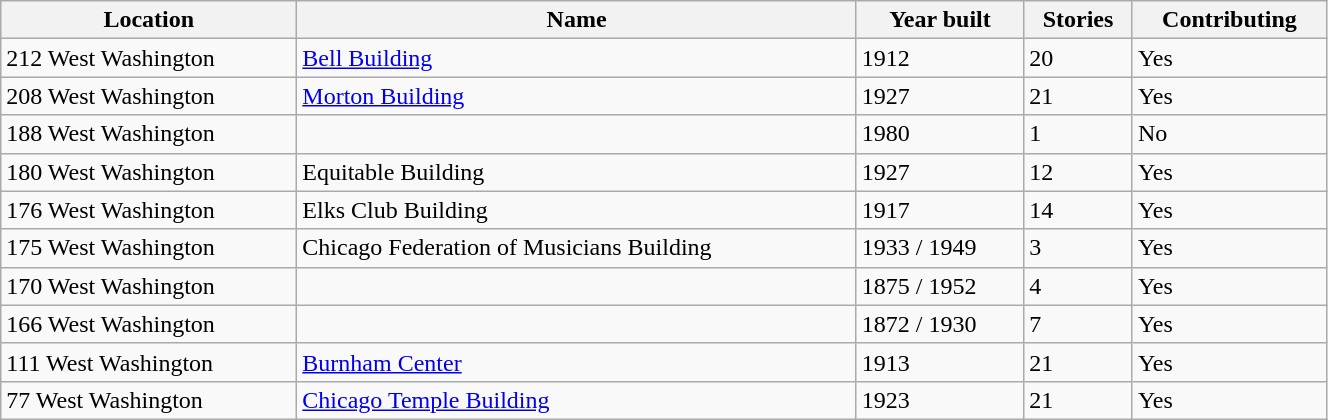<table class=wikitable width=70%>
<tr>
<th width=190px>Location</th>
<th>Name</th>
<th>Year built</th>
<th>Stories</th>
<th>Contributing</th>
</tr>
<tr>
<td>212 West Washington</td>
<td><a href='#'>Bell Building</a><br></td>
<td>1912</td>
<td>20</td>
<td>Yes</td>
</tr>
<tr>
<td>208 West Washington</td>
<td><a href='#'>Morton Building</a><br></td>
<td>1927</td>
<td>21</td>
<td>Yes</td>
</tr>
<tr>
<td>188 West Washington</td>
<td><br></td>
<td>1980</td>
<td>1</td>
<td>No</td>
</tr>
<tr>
<td>180 West Washington</td>
<td>Equitable Building<br></td>
<td>1927</td>
<td>12</td>
<td>Yes</td>
</tr>
<tr>
<td>176 West Washington</td>
<td>Elks Club Building<br></td>
<td>1917</td>
<td>14</td>
<td>Yes</td>
</tr>
<tr>
<td>175 West Washington</td>
<td>Chicago Federation of Musicians Building</td>
<td>1933 / 1949</td>
<td>3</td>
<td>Yes</td>
</tr>
<tr>
<td>170 West Washington</td>
<td><br></td>
<td>1875 / 1952</td>
<td>4 </td>
<td>Yes</td>
</tr>
<tr>
<td>166 West Washington</td>
<td></td>
<td>1872 / 1930</td>
<td>7</td>
<td>Yes</td>
</tr>
<tr>
<td>111 West Washington</td>
<td><a href='#'>Burnham Center</a><br></td>
<td>1913</td>
<td>21</td>
<td>Yes</td>
</tr>
<tr>
<td>77 West Washington</td>
<td><a href='#'>Chicago Temple Building</a><br></td>
<td>1923</td>
<td>21</td>
<td>Yes</td>
</tr>
</table>
